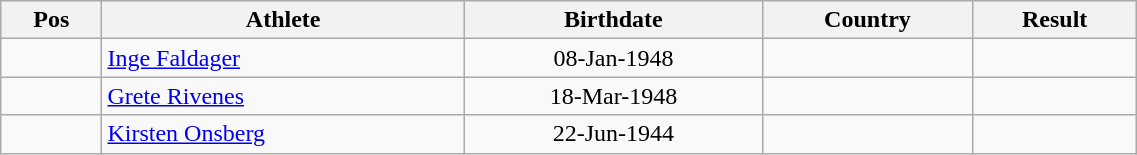<table class="wikitable"  style="text-align:center; width:60%;">
<tr>
<th>Pos</th>
<th>Athlete</th>
<th>Birthdate</th>
<th>Country</th>
<th>Result</th>
</tr>
<tr>
<td align=center></td>
<td align=left><a href='#'>Inge Faldager</a></td>
<td>08-Jan-1948</td>
<td align=left></td>
<td></td>
</tr>
<tr>
<td align=center></td>
<td align=left><a href='#'>Grete Rivenes</a></td>
<td>18-Mar-1948</td>
<td align=left></td>
<td></td>
</tr>
<tr>
<td align=center></td>
<td align=left><a href='#'>Kirsten Onsberg</a></td>
<td>22-Jun-1944</td>
<td align=left></td>
<td></td>
</tr>
</table>
